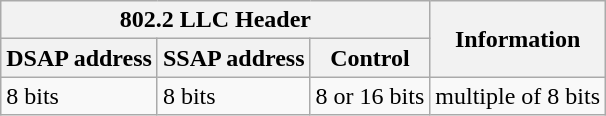<table class="wikitable">
<tr>
<th colspan="3">802.2 LLC Header</th>
<th rowspan="2">Information</th>
</tr>
<tr>
<th>DSAP address</th>
<th>SSAP address</th>
<th>Control</th>
</tr>
<tr>
<td>8 bits</td>
<td>8 bits</td>
<td>8 or 16 bits</td>
<td>multiple of 8 bits</td>
</tr>
</table>
